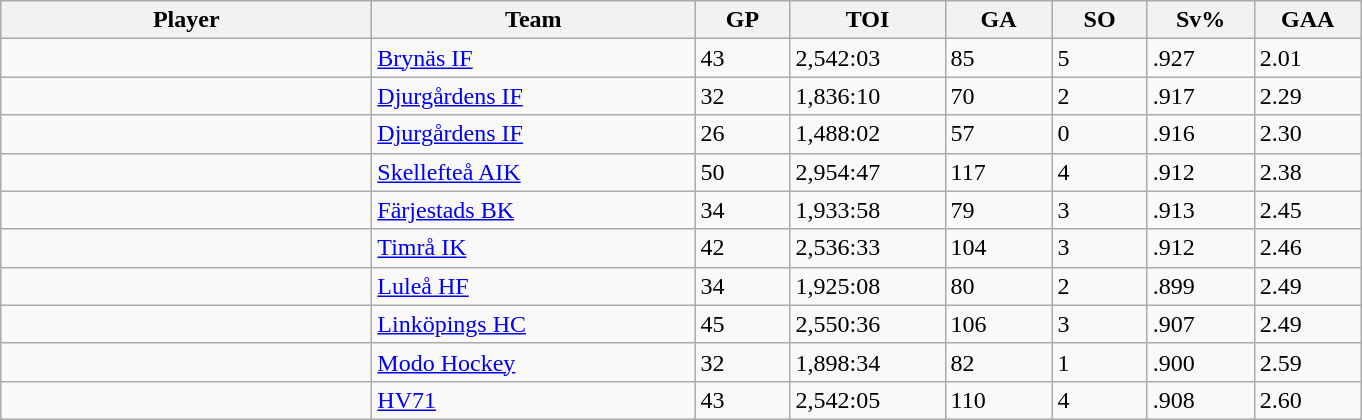<table class="wikitable sortable">
<tr>
<th style="width: 15em;">Player</th>
<th style="width: 13em;">Team</th>
<th style="width: 3.5em;">GP</th>
<th style="width: 6em;">TOI</th>
<th style="width: 4em;">GA</th>
<th style="width: 3.5em;">SO</th>
<th style="width: 4em;">Sv%</th>
<th style="width: 4em;">GAA</th>
</tr>
<tr>
<td> </td>
<td><a href='#'>Brynäs IF</a></td>
<td>43</td>
<td>2,542:03</td>
<td>85</td>
<td>5</td>
<td>.927</td>
<td>2.01</td>
</tr>
<tr>
<td> </td>
<td><a href='#'>Djurgårdens IF</a></td>
<td>32</td>
<td>1,836:10</td>
<td>70</td>
<td>2</td>
<td>.917</td>
<td>2.29</td>
</tr>
<tr>
<td> </td>
<td><a href='#'>Djurgårdens IF</a></td>
<td>26</td>
<td>1,488:02</td>
<td>57</td>
<td>0</td>
<td>.916</td>
<td>2.30</td>
</tr>
<tr>
<td> </td>
<td><a href='#'>Skellefteå AIK</a></td>
<td>50</td>
<td>2,954:47</td>
<td>117</td>
<td>4</td>
<td>.912</td>
<td>2.38</td>
</tr>
<tr>
<td> </td>
<td><a href='#'>Färjestads BK</a></td>
<td>34</td>
<td>1,933:58</td>
<td>79</td>
<td>3</td>
<td>.913</td>
<td>2.45</td>
</tr>
<tr>
<td> </td>
<td><a href='#'>Timrå IK</a></td>
<td>42</td>
<td>2,536:33</td>
<td>104</td>
<td>3</td>
<td>.912</td>
<td>2.46</td>
</tr>
<tr>
<td> </td>
<td><a href='#'>Luleå HF</a></td>
<td>34</td>
<td>1,925:08</td>
<td>80</td>
<td>2</td>
<td>.899</td>
<td>2.49</td>
</tr>
<tr>
<td> </td>
<td><a href='#'>Linköpings HC</a></td>
<td>45</td>
<td>2,550:36</td>
<td>106</td>
<td>3</td>
<td>.907</td>
<td>2.49</td>
</tr>
<tr>
<td> </td>
<td><a href='#'>Modo Hockey</a></td>
<td>32</td>
<td>1,898:34</td>
<td>82</td>
<td>1</td>
<td>.900</td>
<td>2.59</td>
</tr>
<tr>
<td> </td>
<td><a href='#'>HV71</a></td>
<td>43</td>
<td>2,542:05</td>
<td>110</td>
<td>4</td>
<td>.908</td>
<td>2.60</td>
</tr>
</table>
